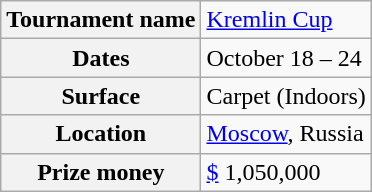<table class="wikitable">
<tr>
<th>Tournament name</th>
<td><a href='#'>Kremlin Cup</a></td>
</tr>
<tr>
<th>Dates</th>
<td>October 18 – 24</td>
</tr>
<tr>
<th>Surface</th>
<td>Carpet (Indoors)</td>
</tr>
<tr>
<th>Location</th>
<td><a href='#'>Moscow</a>, Russia</td>
</tr>
<tr>
<th>Prize money</th>
<td><a href='#'>$</a> 1,050,000</td>
</tr>
</table>
